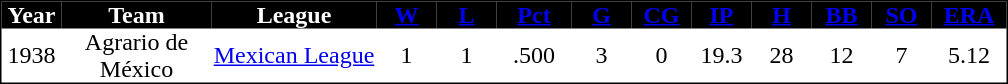<table cellspacing="0" cellpadding="0" align="center" style="border: 1px black solid;">
<tr style="background-color:black; color:white; text-align:center;">
<td width="40"><strong>Year</strong></td>
<td width="100"><strong>Team</strong></td>
<td width="110"><strong>League</strong></td>
<td width="40"><strong><a href='#'><span>W</span></a></strong></td>
<td width="40"><strong><a href='#'><span>L</span></a></strong></td>
<td width="50"><strong><a href='#'><span>Pct</span></a></strong></td>
<td width="40"><strong><a href='#'><span>G</span></a></strong></td>
<td width="40"><strong><a href='#'><span>CG</span></a></strong></td>
<td width="40"><strong><a href='#'><span>IP</span></a></strong></td>
<td width="40"><strong><a href='#'><span>H</span></a></strong></td>
<td width="40"><strong><a href='#'><span>BB</span></a></strong></td>
<td width="40"><strong><a href='#'><span>SO</span></a></strong></td>
<td width="50"><strong><a href='#'><span>ERA</span></a></strong></td>
</tr>
<tr style="text-align:center;">
<td>1938</td>
<td>Agrario de México</td>
<td><a href='#'>Mexican League</a></td>
<td>1</td>
<td>1</td>
<td>.500</td>
<td>3</td>
<td>0</td>
<td>19.3</td>
<td>28</td>
<td>12</td>
<td>7</td>
<td>5.12</td>
</tr>
<tr>
</tr>
</table>
